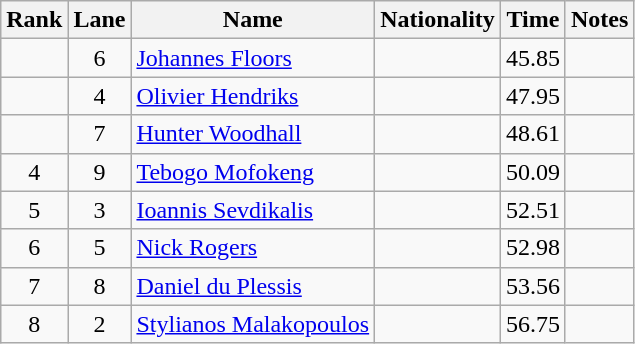<table class="wikitable sortable" style="text-align:center">
<tr>
<th>Rank</th>
<th>Lane</th>
<th>Name</th>
<th>Nationality</th>
<th>Time</th>
<th>Notes</th>
</tr>
<tr>
<td></td>
<td>6</td>
<td align="left"><a href='#'>Johannes Floors</a></td>
<td align="left"></td>
<td>45.85</td>
<td></td>
</tr>
<tr>
<td></td>
<td>4</td>
<td align="left"><a href='#'>Olivier Hendriks</a></td>
<td align="left"></td>
<td>47.95</td>
<td></td>
</tr>
<tr>
<td></td>
<td>7</td>
<td align="left"><a href='#'>Hunter Woodhall</a></td>
<td align="left"></td>
<td>48.61</td>
<td></td>
</tr>
<tr>
<td>4</td>
<td>9</td>
<td align="left"><a href='#'>Tebogo Mofokeng</a></td>
<td align="left"></td>
<td>50.09</td>
<td></td>
</tr>
<tr>
<td>5</td>
<td>3</td>
<td align="left"><a href='#'>Ioannis Sevdikalis</a></td>
<td align="left"></td>
<td>52.51</td>
<td></td>
</tr>
<tr>
<td>6</td>
<td>5</td>
<td align="left"><a href='#'>Nick Rogers</a></td>
<td align="left"></td>
<td>52.98</td>
<td></td>
</tr>
<tr>
<td>7</td>
<td>8</td>
<td align="left"><a href='#'>Daniel du Plessis</a></td>
<td align="left"></td>
<td>53.56</td>
<td></td>
</tr>
<tr>
<td>8</td>
<td>2</td>
<td align="left"><a href='#'>Stylianos Malakopoulos</a></td>
<td align="left"></td>
<td>56.75</td>
<td></td>
</tr>
</table>
